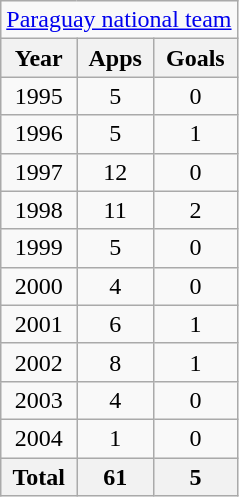<table class="wikitable" style="text-align:center">
<tr>
<td colspan="3"><a href='#'>Paraguay national team</a></td>
</tr>
<tr>
<th>Year</th>
<th>Apps</th>
<th>Goals</th>
</tr>
<tr>
<td>1995</td>
<td>5</td>
<td>0</td>
</tr>
<tr>
<td>1996</td>
<td>5</td>
<td>1</td>
</tr>
<tr>
<td>1997</td>
<td>12</td>
<td>0</td>
</tr>
<tr>
<td>1998</td>
<td>11</td>
<td>2</td>
</tr>
<tr>
<td>1999</td>
<td>5</td>
<td>0</td>
</tr>
<tr>
<td>2000</td>
<td>4</td>
<td>0</td>
</tr>
<tr>
<td>2001</td>
<td>6</td>
<td>1</td>
</tr>
<tr>
<td>2002</td>
<td>8</td>
<td>1</td>
</tr>
<tr>
<td>2003</td>
<td>4</td>
<td>0</td>
</tr>
<tr>
<td>2004</td>
<td>1</td>
<td>0</td>
</tr>
<tr>
<th>Total</th>
<th>61</th>
<th>5</th>
</tr>
</table>
